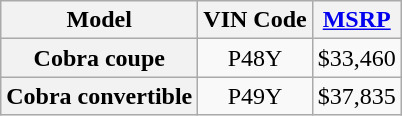<table class=wikitable>
<tr>
<th>Model</th>
<th>VIN Code</th>
<th><a href='#'>MSRP</a></th>
</tr>
<tr>
<th>Cobra coupe</th>
<td align=center>P48Y</td>
<td align=left>$33,460</td>
</tr>
<tr>
<th>Cobra convertible</th>
<td align=center>P49Y</td>
<td align=left>$37,835</td>
</tr>
</table>
